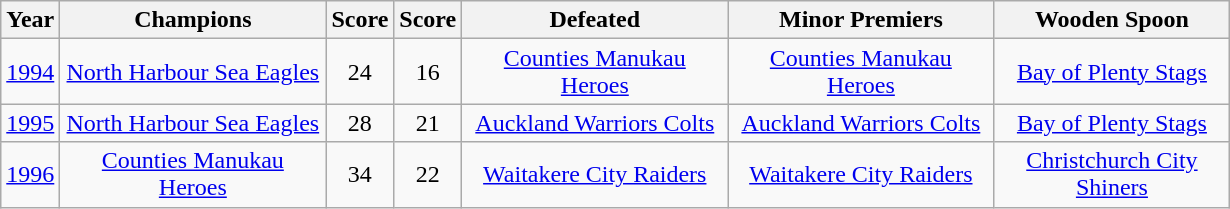<table class="wikitable" style="text-align:center;">
<tr>
<th width=25>Year</th>
<th width=170>Champions</th>
<th width=20>Score</th>
<th width=20>Score</th>
<th width=170>Defeated</th>
<th width=170>Minor Premiers</th>
<th width=150>Wooden Spoon</th>
</tr>
<tr>
<td><a href='#'>1994</a></td>
<td><a href='#'>North Harbour Sea Eagles</a></td>
<td>24</td>
<td>16</td>
<td><a href='#'>Counties Manukau Heroes</a></td>
<td><a href='#'>Counties Manukau Heroes</a></td>
<td><a href='#'>Bay of Plenty Stags</a></td>
</tr>
<tr>
<td><a href='#'>1995</a></td>
<td><a href='#'>North Harbour Sea Eagles</a></td>
<td>28</td>
<td>21</td>
<td><a href='#'>Auckland Warriors Colts</a></td>
<td><a href='#'>Auckland Warriors Colts</a></td>
<td><a href='#'>Bay of Plenty Stags</a></td>
</tr>
<tr>
<td><a href='#'>1996</a></td>
<td><a href='#'>Counties Manukau Heroes</a></td>
<td>34</td>
<td>22</td>
<td><a href='#'>Waitakere City Raiders</a></td>
<td><a href='#'>Waitakere City Raiders</a></td>
<td><a href='#'>Christchurch City Shiners</a></td>
</tr>
</table>
